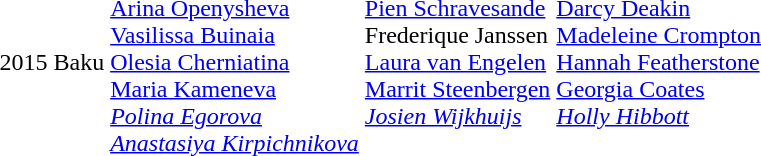<table>
<tr>
<td>2015 Baku<br></td>
<td valign=top><br><a href='#'>Arina Openysheva</a> <br><a href='#'>Vasilissa Buinaia</a> <br><a href='#'>Olesia Cherniatina</a> <br><a href='#'>Maria Kameneva</a> <br><em><a href='#'>Polina Egorova</a><br><a href='#'>Anastasiya Kirpichnikova</a></em></td>
<td valign=top><br><a href='#'>Pien Schravesande</a> <br>Frederique Janssen <br><a href='#'>Laura van Engelen</a> <br><a href='#'>Marrit Steenbergen</a> <br><em><a href='#'>Josien Wijkhuijs</a></em></td>
<td valign=top><br><a href='#'>Darcy Deakin</a><br><a href='#'>Madeleine Crompton</a> <br><a href='#'>Hannah Featherstone</a> <br><a href='#'>Georgia Coates</a> <br><em><a href='#'>Holly Hibbott</a></em></td>
</tr>
</table>
